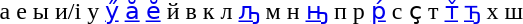<table class="CTchar">
<tr>
<td>а</td>
<td>е</td>
<td>ы</td>
<td>и/і</td>
<td>у</td>
<td><a href='#'>ӳ</a></td>
<td><a href='#'>ӑ</a></td>
<td><a href='#'>ӗ</a></td>
<td>й</td>
<td>в</td>
<td>к</td>
<td>л</td>
<td><a href='#'>ԡ</a></td>
<td>м</td>
<td>н</td>
<td><a href='#'>ԣ</a></td>
<td>п</td>
<td>р</td>
<td><a href='#'>р́</a></td>
<td>с</td>
<td>ҫ</td>
<td>т</td>
<td><a href='#'>т̌</a></td>
<td><a href='#'>ꚋ</a></td>
<td>х</td>
<td>ш</td>
</tr>
</table>
